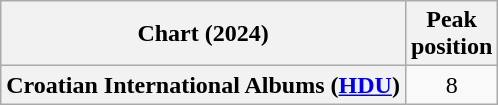<table class="wikitable sortable plainrowheaders">
<tr>
<th>Chart (2024)</th>
<th>Peak<br>position</th>
</tr>
<tr>
<th scope="row">Croatian International Albums (<a href='#'>HDU</a>)</th>
<td style="text-align:center;">8</td>
</tr>
</table>
